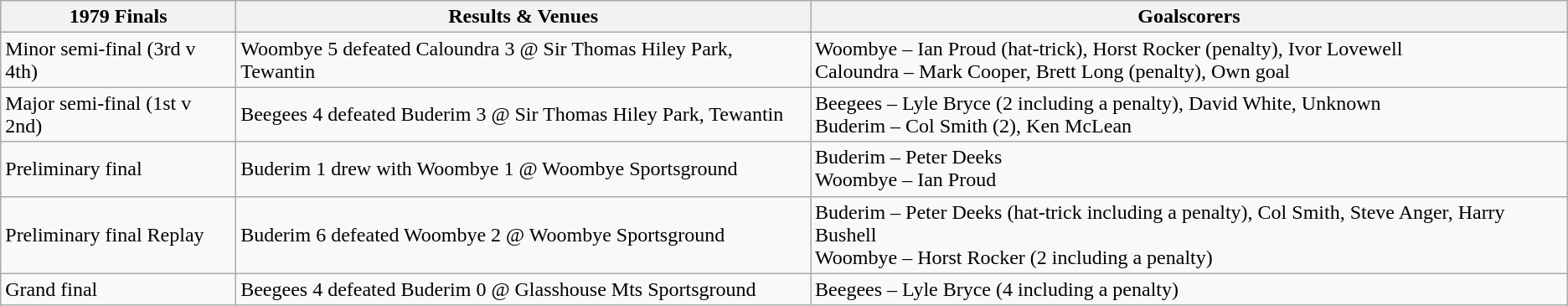<table class="wikitable">
<tr>
<th>1979 Finals</th>
<th>Results & Venues</th>
<th>Goalscorers</th>
</tr>
<tr>
<td>Minor semi-final (3rd v 4th)</td>
<td>Woombye 5 defeated Caloundra 3 @ Sir Thomas Hiley Park, Tewantin</td>
<td>Woombye – Ian Proud (hat-trick), Horst Rocker (penalty), Ivor Lovewell<br>Caloundra – Mark Cooper, Brett Long (penalty), Own goal</td>
</tr>
<tr>
<td>Major semi-final (1st v 2nd)</td>
<td>Beegees 4 defeated Buderim 3 @ Sir Thomas Hiley Park, Tewantin</td>
<td>Beegees – Lyle Bryce (2 including a penalty), David White, Unknown<br>Buderim – Col Smith (2), Ken McLean</td>
</tr>
<tr>
<td>Preliminary final</td>
<td>Buderim 1 drew with Woombye 1 @ Woombye Sportsground</td>
<td>Buderim – Peter Deeks<br>Woombye – Ian Proud</td>
</tr>
<tr>
<td>Preliminary final Replay</td>
<td>Buderim 6 defeated Woombye 2 @ Woombye Sportsground</td>
<td>Buderim – Peter Deeks (hat-trick including a penalty), Col Smith, Steve Anger, Harry Bushell<br>Woombye – Horst Rocker (2 including a penalty)</td>
</tr>
<tr>
<td>Grand final</td>
<td>Beegees 4 defeated Buderim 0 @ Glasshouse Mts Sportsground</td>
<td>Beegees – Lyle Bryce (4 including a penalty)</td>
</tr>
</table>
